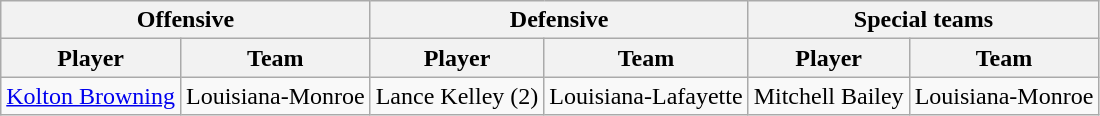<table class="wikitable">
<tr>
<th colspan="2">Offensive</th>
<th colspan="2">Defensive</th>
<th colspan="2">Special teams</th>
</tr>
<tr>
<th>Player</th>
<th>Team</th>
<th>Player</th>
<th>Team</th>
<th>Player</th>
<th>Team</th>
</tr>
<tr>
<td><a href='#'>Kolton Browning</a></td>
<td>Louisiana-Monroe</td>
<td>Lance Kelley (2)</td>
<td>Louisiana-Lafayette</td>
<td>Mitchell Bailey</td>
<td>Louisiana-Monroe</td>
</tr>
</table>
